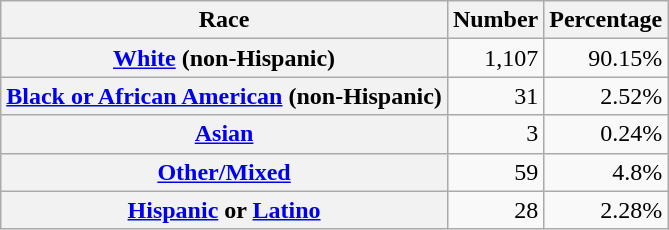<table class="wikitable" style="text-align:right">
<tr>
<th scope="col">Race</th>
<th scope="col">Number</th>
<th scope="col">Percentage</th>
</tr>
<tr>
<th scope="row"><a href='#'>White</a> (non-Hispanic)</th>
<td>1,107</td>
<td>90.15%</td>
</tr>
<tr>
<th scope="row"><a href='#'>Black or African American</a> (non-Hispanic)</th>
<td>31</td>
<td>2.52%</td>
</tr>
<tr>
<th scope="row"><a href='#'>Asian</a></th>
<td>3</td>
<td>0.24%</td>
</tr>
<tr>
<th scope="row"><a href='#'>Other/Mixed</a></th>
<td>59</td>
<td>4.8%</td>
</tr>
<tr>
<th scope="row"><a href='#'>Hispanic</a> or <a href='#'>Latino</a></th>
<td>28</td>
<td>2.28%</td>
</tr>
</table>
